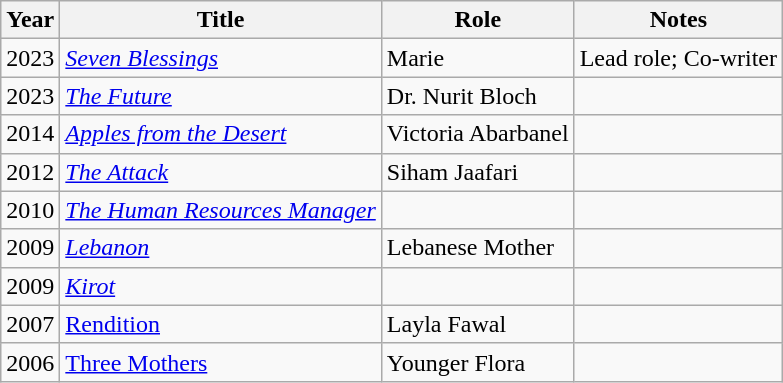<table class="wikitable sortable">
<tr>
<th>Year</th>
<th>Title</th>
<th>Role</th>
<th class="unsortable">Notes</th>
</tr>
<tr>
<td>2023</td>
<td><em><a href='#'>Seven Blessings</a></em></td>
<td>Marie</td>
<td>Lead role; Co-writer</td>
</tr>
<tr>
<td>2023</td>
<td><em><a href='#'>The Future</a></em></td>
<td>Dr. Nurit Bloch</td>
<td></td>
</tr>
<tr>
<td>2014</td>
<td><em><a href='#'>Apples from the Desert</a></em></td>
<td>Victoria Abarbanel</td>
<td></td>
</tr>
<tr>
<td>2012</td>
<td><em><a href='#'>The Attack</a></em></td>
<td>Siham Jaafari</td>
<td></td>
</tr>
<tr>
<td>2010</td>
<td><em><a href='#'>The Human Resources Manager</a></em></td>
<td></td>
<td></td>
</tr>
<tr>
<td>2009</td>
<td><em><a href='#'>Lebanon</a></em></td>
<td>Lebanese Mother</td>
<td></td>
</tr>
<tr>
<td>2009</td>
<td><em><a href='#'>Kirot</a></em></td>
<td></td>
<td></td>
</tr>
<tr>
<td>2007</td>
<td><a href='#'>Rendition</a></td>
<td>Layla Fawal</td>
<td></td>
</tr>
<tr>
<td>2006</td>
<td><a href='#'>Three Mothers</a></td>
<td>Younger Flora</td>
<td></td>
</tr>
</table>
